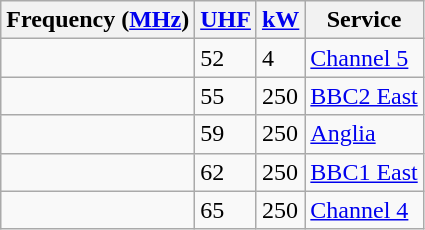<table class=wikitable sortable>
<tr>
<th>Frequency (<a href='#'>MHz</a>)</th>
<th><a href='#'>UHF</a></th>
<th><a href='#'>kW</a></th>
<th>Service</th>
</tr>
<tr>
<td></td>
<td>52</td>
<td>4</td>
<td><a href='#'>Channel 5</a></td>
</tr>
<tr>
<td></td>
<td>55</td>
<td>250</td>
<td><a href='#'>BBC2 East</a></td>
</tr>
<tr>
<td></td>
<td>59</td>
<td>250</td>
<td><a href='#'>Anglia</a></td>
</tr>
<tr>
<td></td>
<td>62</td>
<td>250</td>
<td><a href='#'>BBC1 East</a></td>
</tr>
<tr>
<td></td>
<td>65</td>
<td>250</td>
<td><a href='#'>Channel 4</a></td>
</tr>
</table>
